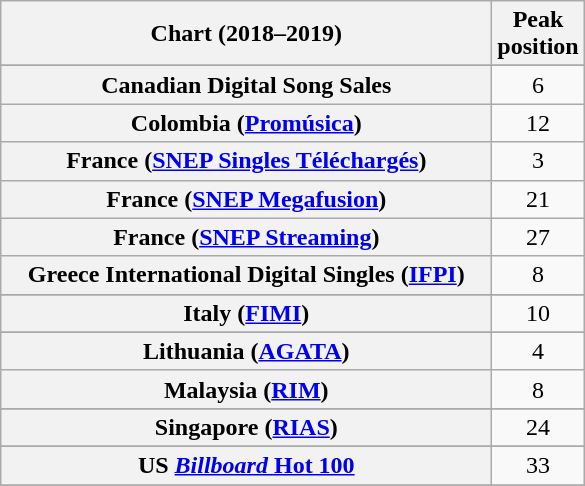<table class="wikitable plainrowheaders sortable" style="text-align:center">
<tr>
<th scope="col" style="width:20em;">Chart (2018–2019)</th>
<th scope="col">Peak<br>position</th>
</tr>
<tr>
</tr>
<tr>
</tr>
<tr>
</tr>
<tr>
</tr>
<tr>
</tr>
<tr>
<th scope="row">Canadian Digital Song Sales</th>
<td>6</td>
</tr>
<tr>
<th scope="row">Colombia (<a href='#'>Promúsica</a>)</th>
<td>12</td>
</tr>
<tr>
<th scope="row">France (<a href='#'>SNEP Singles Téléchargés</a>)</th>
<td>3</td>
</tr>
<tr>
<th scope="row">France (<a href='#'>SNEP Megafusion</a>)</th>
<td>21</td>
</tr>
<tr>
<th scope="row">France (<a href='#'>SNEP Streaming</a>)</th>
<td>27</td>
</tr>
<tr>
<th scope="row">Greece International Digital Singles (<a href='#'>IFPI</a>)</th>
<td>8</td>
</tr>
<tr>
</tr>
<tr>
</tr>
<tr>
<th scope="row">Italy (<a href='#'>FIMI</a>)</th>
<td>10</td>
</tr>
<tr>
</tr>
<tr>
<th scope="row">Lithuania (<a href='#'>AGATA</a>)</th>
<td>4</td>
</tr>
<tr>
<th scope="row">Malaysia (<a href='#'>RIM</a>)</th>
<td>8</td>
</tr>
<tr>
</tr>
<tr>
</tr>
<tr>
</tr>
<tr>
</tr>
<tr>
<th scope="row">Singapore (<a href='#'>RIAS</a>)</th>
<td>24</td>
</tr>
<tr>
</tr>
<tr>
</tr>
<tr>
</tr>
<tr>
</tr>
<tr>
<th scope="row">US <a href='#'><em>Billboard</em> Hot 100</a></th>
<td>33</td>
</tr>
<tr>
</tr>
</table>
